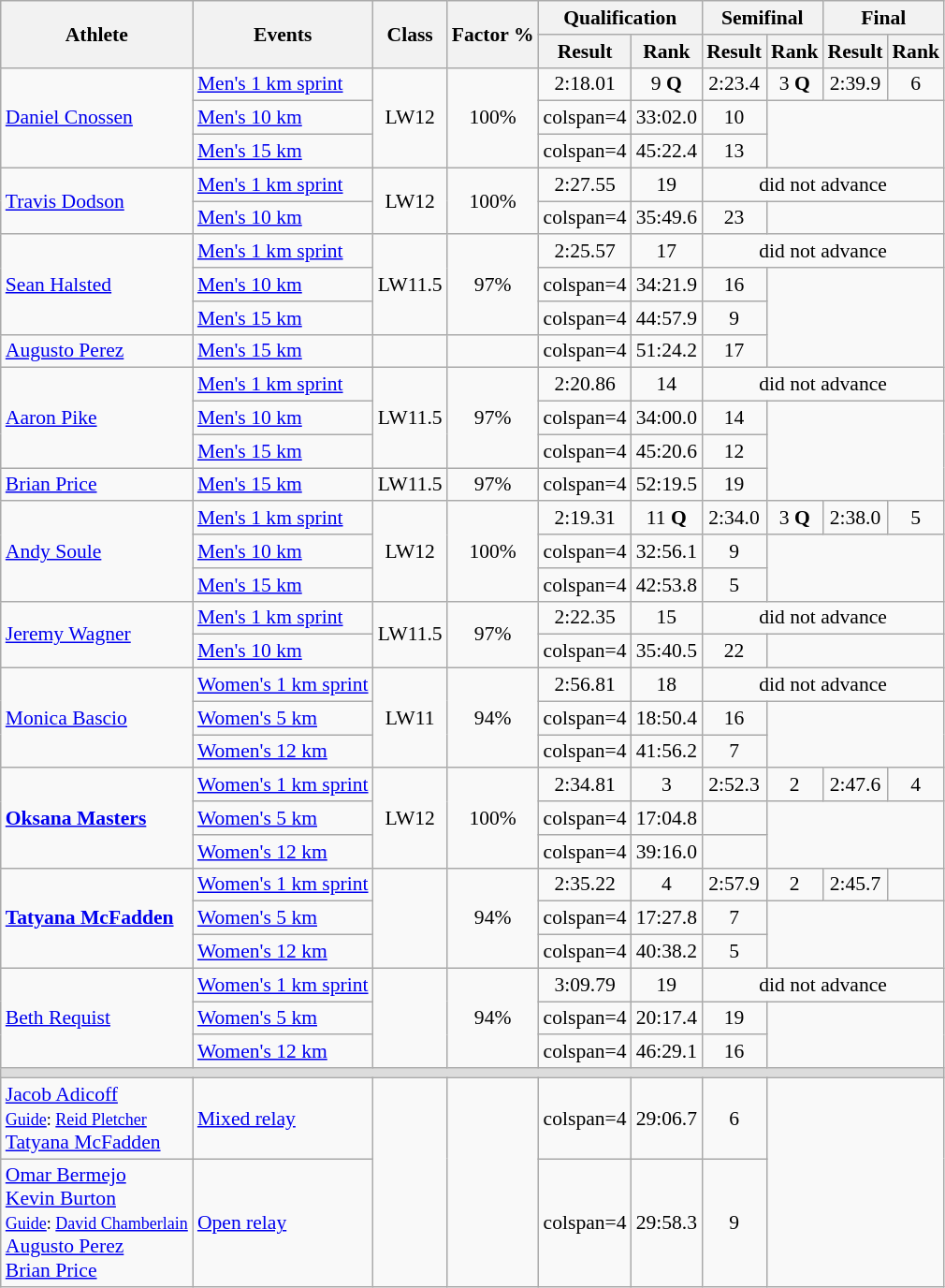<table class="wikitable" style="font-size:90%">
<tr>
<th rowspan=2>Athlete</th>
<th rowspan=2>Events</th>
<th rowspan=2>Class</th>
<th rowspan=2>Factor %</th>
<th colspan=2>Qualification</th>
<th colspan=2>Semifinal</th>
<th colspan=2>Final</th>
</tr>
<tr>
<th>Result</th>
<th>Rank</th>
<th>Result</th>
<th>Rank</th>
<th>Result</th>
<th>Rank</th>
</tr>
<tr>
<td rowspan=3><a href='#'>Daniel Cnossen</a></td>
<td><a href='#'>Men's 1 km sprint</a></td>
<td align=center rowspan=3>LW12</td>
<td align=center rowspan=3>100%</td>
<td align=center>2:18.01</td>
<td align=center>9 <strong>Q</strong></td>
<td align=center>2:23.4</td>
<td align=center>3 <strong>Q</strong></td>
<td align=center>2:39.9</td>
<td align=center>6</td>
</tr>
<tr>
<td><a href='#'>Men's 10 km</a></td>
<td>colspan=4 </td>
<td align=center>33:02.0</td>
<td align=center>10</td>
</tr>
<tr>
<td><a href='#'>Men's 15 km</a></td>
<td>colspan=4 </td>
<td align=center>45:22.4</td>
<td align=center>13</td>
</tr>
<tr>
<td rowspan=2><a href='#'>Travis Dodson</a></td>
<td><a href='#'>Men's 1 km sprint</a></td>
<td align=center rowspan=2>LW12</td>
<td align=center rowspan=2>100%</td>
<td align=center>2:27.55</td>
<td align=center>19</td>
<td align=center colspan=4>did not advance</td>
</tr>
<tr>
<td><a href='#'>Men's 10 km</a></td>
<td>colspan=4 </td>
<td align=center>35:49.6</td>
<td align=center>23</td>
</tr>
<tr>
<td rowspan=3><a href='#'>Sean Halsted</a></td>
<td><a href='#'>Men's 1 km sprint</a></td>
<td align=center rowspan=3>LW11.5</td>
<td align=center rowspan=3>97%</td>
<td align=center>2:25.57</td>
<td align=center>17</td>
<td align=center colspan=4>did not advance</td>
</tr>
<tr>
<td><a href='#'>Men's 10 km</a></td>
<td>colspan=4 </td>
<td align=center>34:21.9</td>
<td align=center>16</td>
</tr>
<tr>
<td><a href='#'>Men's 15 km</a></td>
<td>colspan=4 </td>
<td align=center>44:57.9</td>
<td align=center>9</td>
</tr>
<tr>
<td><a href='#'>Augusto Perez</a></td>
<td><a href='#'>Men's 15 km</a></td>
<td align=center></td>
<td align=center></td>
<td>colspan=4 </td>
<td align=center>51:24.2</td>
<td align=center>17</td>
</tr>
<tr>
<td rowspan=3><a href='#'>Aaron Pike</a></td>
<td><a href='#'>Men's 1 km sprint</a></td>
<td align=center rowspan=3>LW11.5</td>
<td align=center rowspan=3>97%</td>
<td align=center>2:20.86</td>
<td align=center>14</td>
<td align=center colspan=4>did not advance</td>
</tr>
<tr>
<td><a href='#'>Men's 10 km</a></td>
<td>colspan=4 </td>
<td align=center>34:00.0</td>
<td align=center>14</td>
</tr>
<tr>
<td><a href='#'>Men's 15 km</a></td>
<td>colspan=4 </td>
<td align=center>45:20.6</td>
<td align=center>12</td>
</tr>
<tr>
<td><a href='#'>Brian Price</a></td>
<td><a href='#'>Men's 15 km</a></td>
<td align=center>LW11.5</td>
<td align=center>97%</td>
<td>colspan=4 </td>
<td align=center>52:19.5</td>
<td align=center>19</td>
</tr>
<tr>
<td rowspan=3><a href='#'>Andy Soule</a></td>
<td><a href='#'>Men's 1 km sprint</a></td>
<td align=center rowspan=3>LW12</td>
<td align=center rowspan=3>100%</td>
<td align=center>2:19.31</td>
<td align=center>11 <strong>Q</strong></td>
<td align=center>2:34.0</td>
<td align=center>3 <strong>Q</strong></td>
<td align=center>2:38.0</td>
<td align=center>5</td>
</tr>
<tr>
<td><a href='#'>Men's 10 km</a></td>
<td>colspan=4 </td>
<td align=center>32:56.1</td>
<td align=center>9</td>
</tr>
<tr>
<td><a href='#'>Men's 15 km</a></td>
<td>colspan=4 </td>
<td align=center>42:53.8</td>
<td align=center>5</td>
</tr>
<tr>
<td rowspan=2><a href='#'>Jeremy Wagner</a></td>
<td><a href='#'>Men's 1 km sprint</a></td>
<td align=center rowspan=2>LW11.5</td>
<td align=center rowspan=2>97%</td>
<td align=center>2:22.35</td>
<td align=center>15</td>
<td align=center colspan=4>did not advance</td>
</tr>
<tr>
<td><a href='#'>Men's 10 km</a></td>
<td>colspan=4 </td>
<td align=center>35:40.5</td>
<td align=center>22</td>
</tr>
<tr>
<td rowspan=3><a href='#'>Monica Bascio</a></td>
<td><a href='#'>Women's 1 km sprint</a></td>
<td align=center rowspan=3>LW11</td>
<td align=center rowspan=3>94%</td>
<td align=center>2:56.81</td>
<td align=center>18</td>
<td align=center colspan=4>did not advance</td>
</tr>
<tr>
<td><a href='#'>Women's 5 km</a></td>
<td>colspan=4 </td>
<td align=center>18:50.4</td>
<td align=center>16</td>
</tr>
<tr>
<td><a href='#'>Women's 12 km</a></td>
<td>colspan=4 </td>
<td align=center>41:56.2</td>
<td align=center>7</td>
</tr>
<tr>
<td rowspan=3><strong><a href='#'>Oksana Masters</a></strong></td>
<td><a href='#'>Women's 1 km sprint</a></td>
<td align=center rowspan=3>LW12</td>
<td align=center rowspan=3>100%</td>
<td align=center>2:34.81</td>
<td align=center>3</td>
<td align=center>2:52.3</td>
<td align=center>2</td>
<td align=center>2:47.6</td>
<td align=center>4</td>
</tr>
<tr>
<td><a href='#'>Women's 5 km</a></td>
<td>colspan=4 </td>
<td align=center>17:04.8</td>
<td align=center></td>
</tr>
<tr>
<td><a href='#'>Women's 12 km</a></td>
<td>colspan=4 </td>
<td align=center>39:16.0</td>
<td align=center></td>
</tr>
<tr>
<td rowspan=3><strong><a href='#'>Tatyana McFadden</a></strong></td>
<td><a href='#'>Women's 1 km sprint</a></td>
<td align=center rowspan=3></td>
<td align=center rowspan=3>94%</td>
<td align=center>2:35.22</td>
<td align=center>4</td>
<td align=center>2:57.9</td>
<td align=center>2</td>
<td align=center>2:45.7</td>
<td align=center></td>
</tr>
<tr>
<td><a href='#'>Women's 5 km</a></td>
<td>colspan=4 </td>
<td align=center>17:27.8</td>
<td align=center>7</td>
</tr>
<tr>
<td><a href='#'>Women's 12 km</a></td>
<td>colspan=4 </td>
<td align=center>40:38.2</td>
<td align=center>5</td>
</tr>
<tr>
<td rowspan=3><a href='#'>Beth Requist</a></td>
<td><a href='#'>Women's 1 km sprint</a></td>
<td align=center rowspan=3></td>
<td align=center rowspan=3>94%</td>
<td align=center>3:09.79</td>
<td align=center>19</td>
<td align=center colspan=4>did not advance</td>
</tr>
<tr>
<td><a href='#'>Women's 5 km</a></td>
<td>colspan=4 </td>
<td align=center>20:17.4</td>
<td align=center>19</td>
</tr>
<tr>
<td><a href='#'>Women's 12 km</a></td>
<td>colspan=4 </td>
<td align=center>46:29.1</td>
<td align=center>16</td>
</tr>
<tr>
<td colspan=10 bgcolor=#DCDCDC></td>
</tr>
<tr>
<td><a href='#'>Jacob Adicoff</a><br><small><a href='#'>Guide</a>: <a href='#'>Reid Pletcher</a></small><br><a href='#'>Tatyana McFadden</a></td>
<td><a href='#'>Mixed relay</a></td>
<td align=center rowspan=3></td>
<td align=center rowspan=3></td>
<td>colspan=4 </td>
<td align=center>29:06.7</td>
<td align=center>6</td>
</tr>
<tr>
<td><a href='#'>Omar Bermejo</a><br><a href='#'>Kevin Burton</a><br><small><a href='#'>Guide</a>: <a href='#'>David Chamberlain</a></small><br><a href='#'>Augusto Perez</a><br><a href='#'>Brian Price</a></td>
<td><a href='#'>Open relay</a></td>
<td>colspan=4 </td>
<td align=center>29:58.3</td>
<td align=center>9</td>
</tr>
</table>
